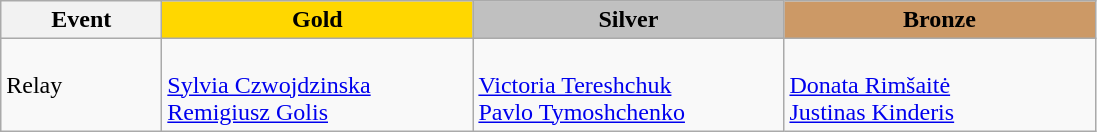<table class="wikitable">
<tr>
<th width="100">Event</th>
<th style="background-color:gold;" width="200"> Gold</th>
<th style="background-color:silver;" width="200">Silver</th>
<th style="background-color:#CC9966;" width="200"> Bronze</th>
</tr>
<tr>
<td>Relay</td>
<td><br><a href='#'>Sylvia Czwojdzinska</a><br> <a href='#'>Remigiusz Golis</a></td>
<td><br><a href='#'>Victoria Tereshchuk</a><br><a href='#'>Pavlo Tymoshchenko</a></td>
<td><br><a href='#'>Donata Rimšaitė</a><br><a href='#'>Justinas Kinderis</a></td>
</tr>
</table>
